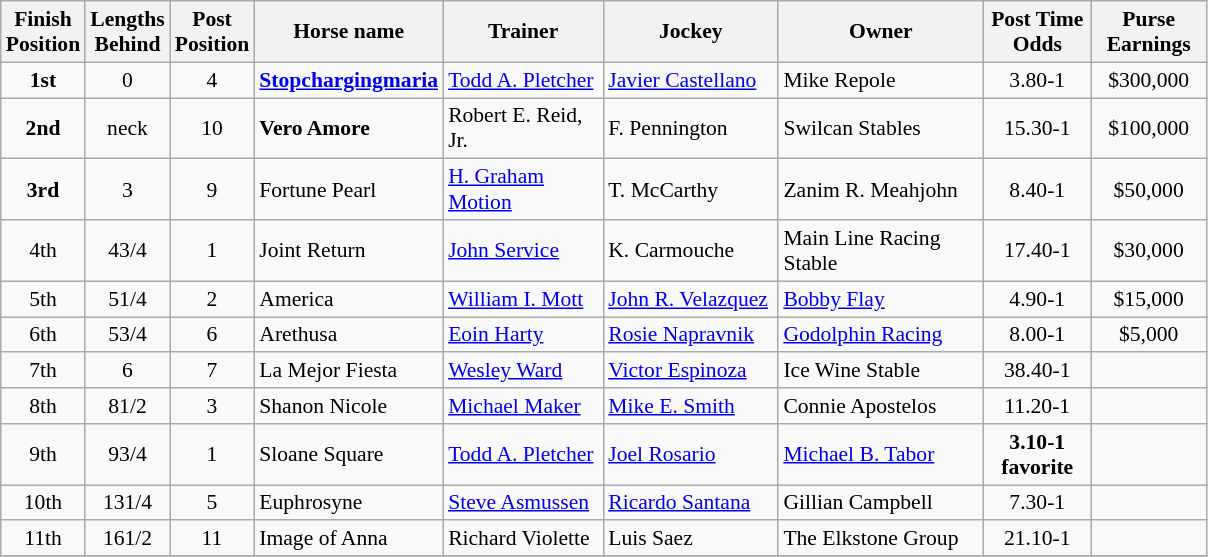<table class="wikitable sortable" | border="2" cellpadding="1" style="border-collapse: collapse; font-size:90%">
<tr>
<th width="45px">Finish <br> Position</th>
<th width="45px">Lengths <br> Behind</th>
<th width="40px">Post <br> Position</th>
<th width="100px">Horse name</th>
<th width="100px">Trainer</th>
<th width="110px">Jockey</th>
<th width="130px">Owner</th>
<th width="65px">Post Time <br> Odds</th>
<th width="70px">Purse <br> Earnings</th>
</tr>
<tr>
<td align=center><strong>1<span>st</span></strong></td>
<td align=center>0</td>
<td align=center>4</td>
<td><strong><a href='#'>Stopchargingmaria</a></strong></td>
<td><a href='#'>Todd A. Pletcher</a></td>
<td><a href='#'>Javier Castellano</a></td>
<td>Mike Repole</td>
<td align=center>3.80-1</td>
<td align=center>$300,000</td>
</tr>
<tr>
<td align=center><strong>2<span>nd</span></strong></td>
<td align=center><span>neck</span></td>
<td align=center>10</td>
<td><strong>Vero Amore</strong></td>
<td>Robert E. Reid, Jr.</td>
<td>F. Pennington</td>
<td>Swilcan Stables</td>
<td align=center>15.30-1</td>
<td align=center>$100,000</td>
</tr>
<tr>
<td align=center><strong>3<span>rd</span></strong></td>
<td align=center>3</td>
<td align=center>9</td>
<td>Fortune Pearl</td>
<td><a href='#'>H. Graham Motion</a></td>
<td>T. McCarthy</td>
<td>Zanim R. Meahjohn</td>
<td align=center>8.40-1</td>
<td align=center>$50,000</td>
</tr>
<tr>
<td align=center>4<span>th</span></td>
<td align=center>4<span>3/4</spa</span></td>
<td align=center>1</td>
<td>Joint Return</td>
<td><a href='#'>John Service</a></td>
<td>K. Carmouche</td>
<td>Main Line Racing Stable</td>
<td align=center>17.40-1</td>
<td align=center>$30,000</td>
</tr>
<tr>
<td align=center>5<span>th</span></td>
<td align=center>5<span>1/4</span></td>
<td align=center>2</td>
<td>America</td>
<td><a href='#'>William I. Mott</a></td>
<td><a href='#'>John R. Velazquez</a></td>
<td><a href='#'>Bobby Flay</a></td>
<td align=center>4.90-1</td>
<td align=center>$15,000</td>
</tr>
<tr>
<td align=center>6<span>th</span></td>
<td align=center>5<span>3/4</span></td>
<td align=center>6</td>
<td>Arethusa</td>
<td><a href='#'>Eoin Harty</a></td>
<td><a href='#'>Rosie Napravnik</a></td>
<td><a href='#'>Godolphin Racing</a></td>
<td align=center>8.00-1</td>
<td align=center>$5,000</td>
</tr>
<tr>
<td align=center>7<span>th</span></td>
<td align=center>6</td>
<td align=center>7</td>
<td>La Mejor Fiesta</td>
<td><a href='#'>Wesley Ward</a></td>
<td><a href='#'>Victor Espinoza</a></td>
<td>Ice Wine Stable</td>
<td align=center>38.40-1</td>
<td></td>
</tr>
<tr>
<td align=center>8<span>th</span></td>
<td align=center>8<span>1/2</span></td>
<td align=center>3</td>
<td>Shanon Nicole</td>
<td><a href='#'>Michael Maker</a></td>
<td><a href='#'>Mike E. Smith</a></td>
<td>Connie Apostelos</td>
<td align=center>11.20-1</td>
<td></td>
</tr>
<tr>
<td align=center>9<span>th</span></td>
<td align=center>9<span>3/4</span></td>
<td align=center>1</td>
<td>Sloane Square</td>
<td><a href='#'>Todd A. Pletcher</a></td>
<td><a href='#'>Joel Rosario</a></td>
<td><a href='#'>Michael B. Tabor</a></td>
<td align=center><strong>3.10-1 <br> <span>favorite</span></strong></td>
<td></td>
</tr>
<tr>
<td align=center>10<span>th</span></td>
<td align=center>13<span>1/4</span></td>
<td align=center>5</td>
<td>Euphrosyne</td>
<td><a href='#'>Steve Asmussen</a></td>
<td><a href='#'>Ricardo Santana</a></td>
<td>Gillian Campbell</td>
<td align=center>7.30-1</td>
<td></td>
</tr>
<tr>
<td align=center>11<span>th</span></td>
<td align=center>16<span>1/2</span></td>
<td align=center>11</td>
<td>Image of Anna</td>
<td>Richard Violette</td>
<td>Luis Saez</td>
<td>The Elkstone Group</td>
<td align=center>21.10-1</td>
<td></td>
</tr>
<tr>
</tr>
</table>
